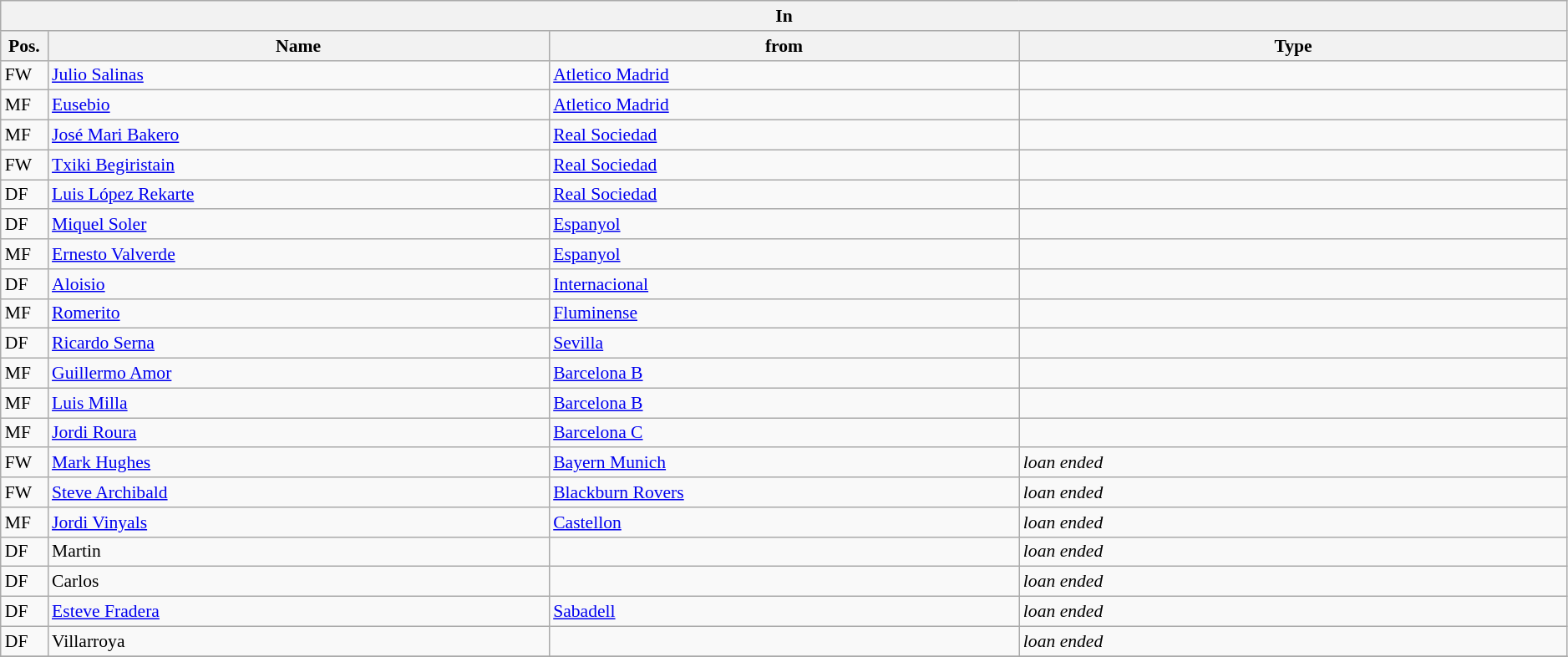<table class="wikitable" style="font-size:90%;width:99%;">
<tr>
<th colspan="4">In</th>
</tr>
<tr>
<th width=3%>Pos.</th>
<th width=32%>Name</th>
<th width=30%>from</th>
<th width=35%>Type</th>
</tr>
<tr>
<td>FW</td>
<td><a href='#'>Julio Salinas</a></td>
<td><a href='#'>Atletico Madrid</a></td>
<td></td>
</tr>
<tr>
<td>MF</td>
<td><a href='#'>Eusebio</a></td>
<td><a href='#'>Atletico Madrid</a></td>
<td></td>
</tr>
<tr>
<td>MF</td>
<td><a href='#'>José Mari Bakero</a></td>
<td><a href='#'>Real Sociedad</a></td>
<td></td>
</tr>
<tr>
<td>FW</td>
<td><a href='#'>Txiki Begiristain</a></td>
<td><a href='#'>Real Sociedad</a></td>
<td></td>
</tr>
<tr>
<td>DF</td>
<td><a href='#'>Luis López Rekarte</a></td>
<td><a href='#'>Real Sociedad</a></td>
<td></td>
</tr>
<tr>
<td>DF</td>
<td><a href='#'>Miquel Soler</a></td>
<td><a href='#'>Espanyol</a></td>
<td></td>
</tr>
<tr>
<td>MF</td>
<td><a href='#'>Ernesto Valverde</a></td>
<td><a href='#'>Espanyol</a></td>
<td></td>
</tr>
<tr>
<td>DF</td>
<td><a href='#'>Aloisio</a></td>
<td><a href='#'>Internacional</a></td>
<td></td>
</tr>
<tr>
<td>MF</td>
<td><a href='#'>Romerito</a></td>
<td><a href='#'>Fluminense</a></td>
<td></td>
</tr>
<tr>
<td>DF</td>
<td><a href='#'>Ricardo Serna</a></td>
<td><a href='#'>Sevilla</a></td>
<td></td>
</tr>
<tr>
<td>MF</td>
<td><a href='#'>Guillermo Amor</a></td>
<td><a href='#'>Barcelona B</a></td>
<td></td>
</tr>
<tr>
<td>MF</td>
<td><a href='#'>Luis Milla</a></td>
<td><a href='#'>Barcelona B</a></td>
<td></td>
</tr>
<tr>
<td>MF</td>
<td><a href='#'>Jordi Roura</a></td>
<td><a href='#'>Barcelona C</a></td>
<td></td>
</tr>
<tr>
<td>FW</td>
<td><a href='#'>Mark Hughes</a></td>
<td><a href='#'>Bayern Munich</a></td>
<td><em>loan ended</em></td>
</tr>
<tr>
<td>FW</td>
<td><a href='#'>Steve Archibald</a></td>
<td><a href='#'>Blackburn Rovers</a></td>
<td><em>loan ended</em></td>
</tr>
<tr>
<td>MF</td>
<td><a href='#'>Jordi Vinyals</a></td>
<td><a href='#'>Castellon</a></td>
<td><em>loan ended</em></td>
</tr>
<tr>
<td>DF</td>
<td>Martin</td>
<td></td>
<td><em>loan ended</em></td>
</tr>
<tr>
<td>DF</td>
<td>Carlos</td>
<td></td>
<td><em>loan ended</em></td>
</tr>
<tr>
<td>DF</td>
<td><a href='#'>Esteve Fradera</a></td>
<td><a href='#'>Sabadell</a></td>
<td><em>loan ended</em></td>
</tr>
<tr>
<td>DF</td>
<td>Villarroya</td>
<td></td>
<td><em>loan ended</em></td>
</tr>
<tr>
</tr>
</table>
